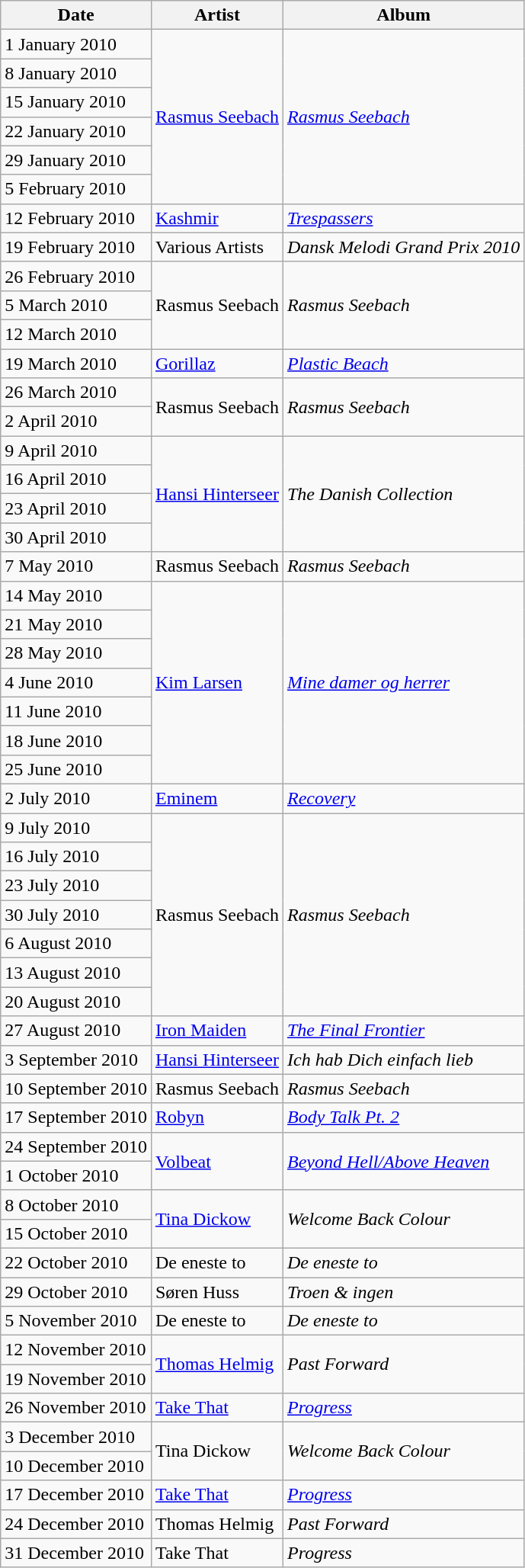<table class="sortable wikitable">
<tr>
<th>Date</th>
<th>Artist</th>
<th>Album</th>
</tr>
<tr>
<td>1 January 2010</td>
<td rowspan=6><a href='#'>Rasmus Seebach</a></td>
<td rowspan=6><em><a href='#'>Rasmus Seebach</a></em></td>
</tr>
<tr>
<td>8 January 2010</td>
</tr>
<tr>
<td>15 January 2010</td>
</tr>
<tr>
<td>22 January 2010</td>
</tr>
<tr>
<td>29 January 2010</td>
</tr>
<tr>
<td>5 February 2010</td>
</tr>
<tr>
<td>12 February 2010</td>
<td rowspan=1><a href='#'>Kashmir</a></td>
<td rowspan=1><em><a href='#'>Trespassers</a></em></td>
</tr>
<tr>
<td>19 February 2010</td>
<td rowspan=1>Various Artists</td>
<td rowspan=1><em>Dansk Melodi Grand Prix 2010</em></td>
</tr>
<tr>
<td>26 February 2010</td>
<td rowspan=3>Rasmus Seebach</td>
<td rowspan=3><em>Rasmus Seebach</em></td>
</tr>
<tr>
<td>5 March 2010</td>
</tr>
<tr>
<td>12 March 2010</td>
</tr>
<tr>
<td>19 March 2010</td>
<td rowspan=1><a href='#'>Gorillaz</a></td>
<td rowspan=1><em><a href='#'>Plastic Beach</a></em></td>
</tr>
<tr>
<td>26 March 2010</td>
<td rowspan=2>Rasmus Seebach</td>
<td rowspan=2><em>Rasmus Seebach</em></td>
</tr>
<tr>
<td>2 April 2010</td>
</tr>
<tr>
<td>9 April 2010</td>
<td rowspan=4><a href='#'>Hansi Hinterseer</a></td>
<td rowspan=4><em>The Danish Collection</em></td>
</tr>
<tr>
<td>16 April 2010</td>
</tr>
<tr>
<td>23 April 2010</td>
</tr>
<tr>
<td>30 April 2010</td>
</tr>
<tr>
<td>7 May 2010</td>
<td rowspan=1>Rasmus Seebach</td>
<td rowspan=1><em>Rasmus Seebach</em></td>
</tr>
<tr>
<td>14 May 2010</td>
<td rowspan=7><a href='#'>Kim Larsen</a></td>
<td rowspan=7><em><a href='#'>Mine damer og herrer</a></em></td>
</tr>
<tr>
<td>21 May 2010</td>
</tr>
<tr>
<td>28 May 2010</td>
</tr>
<tr>
<td>4 June 2010</td>
</tr>
<tr>
<td>11 June 2010</td>
</tr>
<tr>
<td>18 June 2010</td>
</tr>
<tr>
<td>25 June 2010</td>
</tr>
<tr>
<td>2 July 2010</td>
<td rowspan=1><a href='#'>Eminem</a></td>
<td rowspan=1><em><a href='#'>Recovery</a></em></td>
</tr>
<tr>
<td>9 July 2010</td>
<td rowspan=7>Rasmus Seebach</td>
<td rowspan=7><em>Rasmus Seebach</em></td>
</tr>
<tr>
<td>16 July 2010</td>
</tr>
<tr>
<td>23 July 2010</td>
</tr>
<tr>
<td>30 July 2010</td>
</tr>
<tr>
<td>6 August 2010</td>
</tr>
<tr>
<td>13 August 2010</td>
</tr>
<tr>
<td>20 August 2010</td>
</tr>
<tr>
<td>27 August 2010</td>
<td rowspan=1><a href='#'>Iron Maiden</a></td>
<td rowspan=1><em><a href='#'>The Final Frontier</a></em></td>
</tr>
<tr>
<td>3 September 2010</td>
<td rowspan=1><a href='#'>Hansi Hinterseer</a></td>
<td rowspan=1><em>Ich hab Dich einfach lieb</em></td>
</tr>
<tr>
<td>10 September 2010</td>
<td rowspan=1>Rasmus Seebach</td>
<td rowspan=1><em>Rasmus Seebach</em></td>
</tr>
<tr>
<td>17 September 2010</td>
<td rowspan=1><a href='#'>Robyn</a></td>
<td rowspan=1><em><a href='#'>Body Talk Pt. 2</a></em></td>
</tr>
<tr>
<td>24 September 2010</td>
<td rowspan=2><a href='#'>Volbeat</a></td>
<td rowspan=2><em><a href='#'>Beyond Hell/Above Heaven</a></em></td>
</tr>
<tr>
<td>1 October 2010</td>
</tr>
<tr>
<td>8 October 2010</td>
<td rowspan=2><a href='#'>Tina Dickow</a></td>
<td rowspan=2><em>Welcome Back Colour</em></td>
</tr>
<tr>
<td>15 October 2010</td>
</tr>
<tr>
<td>22 October 2010</td>
<td rowspan=1>De eneste to</td>
<td rowspan=1><em>De eneste to</em></td>
</tr>
<tr>
<td>29 October 2010</td>
<td rowspan=1>Søren Huss</td>
<td rowspan=1><em>Troen & ingen</em></td>
</tr>
<tr>
<td>5 November 2010</td>
<td rowspan=1>De eneste to</td>
<td rowspan=1><em>De eneste to</em></td>
</tr>
<tr>
<td>12 November 2010</td>
<td rowspan=2><a href='#'>Thomas Helmig</a></td>
<td rowspan=2><em>Past Forward</em></td>
</tr>
<tr>
<td>19 November 2010</td>
</tr>
<tr>
<td>26 November 2010</td>
<td rowspan=1><a href='#'>Take That</a></td>
<td rowspan=1><em><a href='#'>Progress</a></em></td>
</tr>
<tr>
<td>3 December 2010</td>
<td rowspan=2>Tina Dickow</td>
<td rowspan=2><em>Welcome Back Colour</em></td>
</tr>
<tr>
<td>10 December 2010</td>
</tr>
<tr>
<td>17 December 2010</td>
<td rowspan=1><a href='#'>Take That</a></td>
<td rowspan=1><em><a href='#'>Progress</a></em></td>
</tr>
<tr>
<td>24 December 2010</td>
<td rowspan=1>Thomas Helmig</td>
<td rowspan=1><em>Past Forward</em></td>
</tr>
<tr>
<td>31 December 2010</td>
<td rowspan=1>Take That</td>
<td rowspan=1><em>Progress</em></td>
</tr>
</table>
